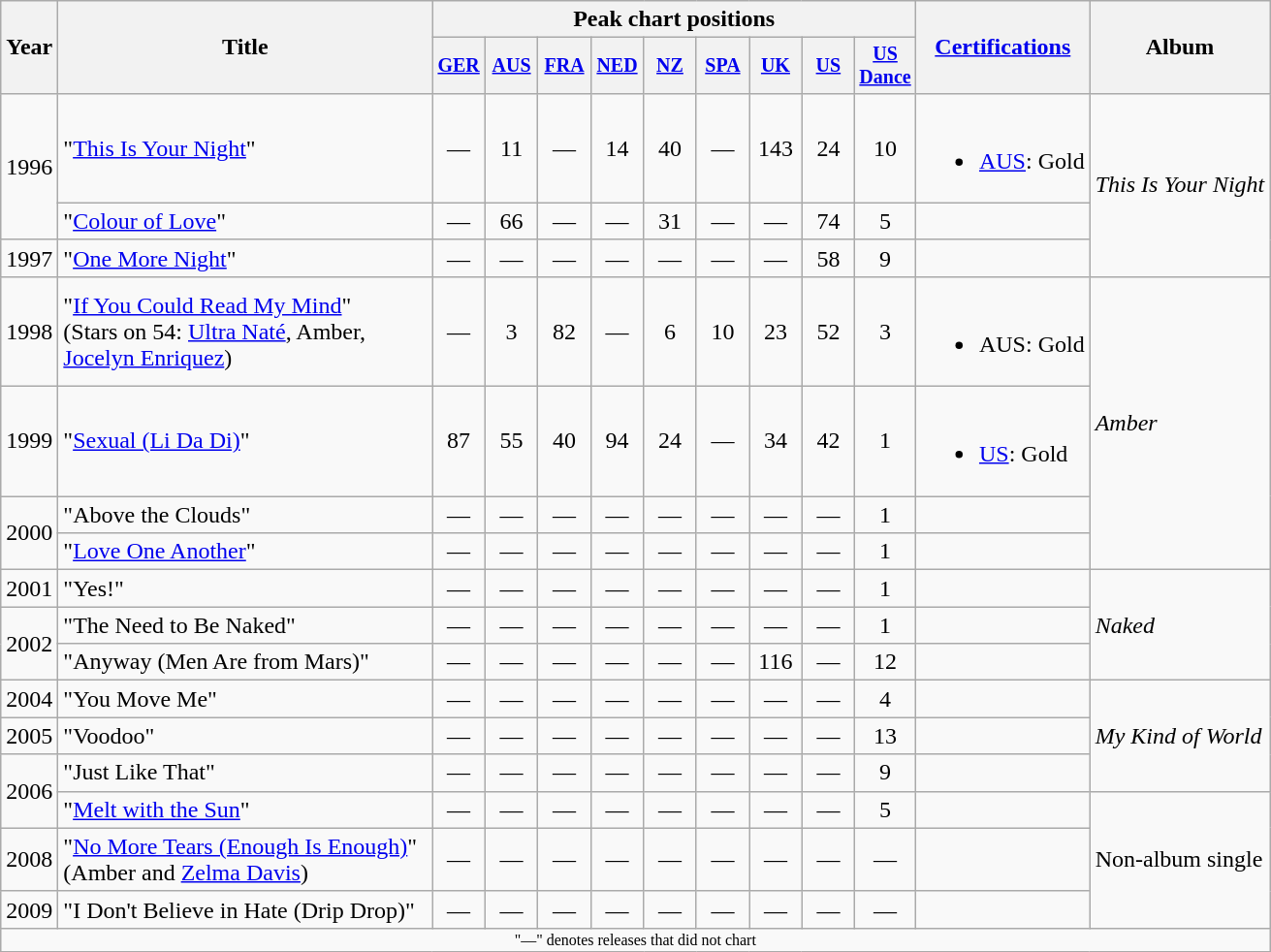<table class="wikitable">
<tr>
<th rowspan=2>Year</th>
<th rowspan="2" style="width:250px;">Title</th>
<th colspan=9>Peak chart positions</th>
<th scope="col" rowspan="2"><a href='#'>Certifications</a></th>
<th rowspan=2>Album</th>
</tr>
<tr style=font-size:smaller>
<th width=30><a href='#'>GER</a><br></th>
<th width=30><a href='#'>AUS</a><br></th>
<th width=30><a href='#'>FRA</a><br></th>
<th width=30><a href='#'>NED</a><br></th>
<th width=30><a href='#'>NZ</a><br></th>
<th width=30><a href='#'>SPA</a><br></th>
<th width=30><a href='#'>UK</a><br></th>
<th width="30"><a href='#'>US</a><br></th>
<th width="30"><a href='#'>US Dance</a><br></th>
</tr>
<tr>
<td rowspan="2">1996</td>
<td>"<a href='#'>This Is Your Night</a>"</td>
<td style="text-align:center;">—</td>
<td style="text-align:center;">11</td>
<td style="text-align:center;">—</td>
<td style="text-align:center;">14</td>
<td style="text-align:center;">40</td>
<td style="text-align:center;">—</td>
<td style="text-align:center;">143</td>
<td style="text-align:center;">24</td>
<td style="text-align:center;">10</td>
<td><br><ul><li><a href='#'>AUS</a>: Gold</li></ul></td>
<td rowspan="3"><em>This Is Your Night</em></td>
</tr>
<tr>
<td>"<a href='#'>Colour of Love</a>"</td>
<td style="text-align:center;">—</td>
<td style="text-align:center;">66</td>
<td style="text-align:center;">—</td>
<td style="text-align:center;">—</td>
<td style="text-align:center;">31</td>
<td style="text-align:center;">—</td>
<td style="text-align:center;">—</td>
<td style="text-align:center;">74</td>
<td style="text-align:center;">5</td>
<td></td>
</tr>
<tr>
<td>1997</td>
<td>"<a href='#'>One More Night</a>"</td>
<td style="text-align:center;">—</td>
<td style="text-align:center;">—</td>
<td style="text-align:center;">—</td>
<td style="text-align:center;">—</td>
<td style="text-align:center;">—</td>
<td style="text-align:center;">—</td>
<td style="text-align:center;">—</td>
<td style="text-align:center;">58</td>
<td style="text-align:center;">9</td>
<td></td>
</tr>
<tr>
<td>1998</td>
<td>"<a href='#'>If You Could Read My Mind</a>" <br><span>(Stars on 54: <a href='#'>Ultra Naté</a>, Amber, <a href='#'>Jocelyn Enriquez</a>)</span></td>
<td style="text-align:center;">—</td>
<td style="text-align:center;">3</td>
<td style="text-align:center;">82</td>
<td style="text-align:center;">—</td>
<td style="text-align:center;">6</td>
<td style="text-align:center;">10</td>
<td style="text-align:center;">23</td>
<td style="text-align:center;">52</td>
<td style="text-align:center;">3</td>
<td><br><ul><li>AUS: Gold</li></ul></td>
<td rowspan="4"><em>Amber</em></td>
</tr>
<tr>
<td>1999</td>
<td>"<a href='#'>Sexual (Li Da Di)</a>"</td>
<td style="text-align:center;">87</td>
<td style="text-align:center;">55</td>
<td style="text-align:center;">40</td>
<td style="text-align:center;">94</td>
<td style="text-align:center;">24</td>
<td style="text-align:center;">—</td>
<td style="text-align:center;">34</td>
<td style="text-align:center;">42</td>
<td style="text-align:center;">1</td>
<td><br><ul><li><a href='#'>US</a>: Gold</li></ul></td>
</tr>
<tr>
<td rowspan="2">2000</td>
<td>"Above the Clouds"</td>
<td style="text-align:center;">—</td>
<td style="text-align:center;">—</td>
<td style="text-align:center;">—</td>
<td style="text-align:center;">—</td>
<td style="text-align:center;">—</td>
<td style="text-align:center;">—</td>
<td style="text-align:center;">—</td>
<td style="text-align:center;">—</td>
<td style="text-align:center;">1</td>
<td></td>
</tr>
<tr>
<td>"<a href='#'>Love One Another</a>"</td>
<td style="text-align:center;">—</td>
<td style="text-align:center;">—</td>
<td style="text-align:center;">—</td>
<td style="text-align:center;">—</td>
<td style="text-align:center;">—</td>
<td style="text-align:center;">—</td>
<td style="text-align:center;">—</td>
<td style="text-align:center;">—</td>
<td style="text-align:center;">1</td>
<td></td>
</tr>
<tr>
<td>2001</td>
<td>"Yes!"</td>
<td style="text-align:center;">—</td>
<td style="text-align:center;">—</td>
<td style="text-align:center;">—</td>
<td style="text-align:center;">—</td>
<td style="text-align:center;">—</td>
<td style="text-align:center;">—</td>
<td style="text-align:center;">—</td>
<td style="text-align:center;">—</td>
<td style="text-align:center;">1</td>
<td></td>
<td rowspan="3"><em>Naked</em></td>
</tr>
<tr>
<td rowspan="2">2002</td>
<td>"The Need to Be Naked"</td>
<td style="text-align:center;">—</td>
<td style="text-align:center;">—</td>
<td style="text-align:center;">—</td>
<td style="text-align:center;">—</td>
<td style="text-align:center;">—</td>
<td style="text-align:center;">—</td>
<td style="text-align:center;">—</td>
<td style="text-align:center;">—</td>
<td style="text-align:center;">1</td>
<td></td>
</tr>
<tr>
<td>"Anyway (Men Are from Mars)"</td>
<td style="text-align:center;">—</td>
<td style="text-align:center;">—</td>
<td style="text-align:center;">—</td>
<td style="text-align:center;">—</td>
<td style="text-align:center;">—</td>
<td style="text-align:center;">—</td>
<td style="text-align:center;">116</td>
<td style="text-align:center;">—</td>
<td style="text-align:center;">12</td>
<td></td>
</tr>
<tr>
<td>2004</td>
<td>"You Move Me"</td>
<td style="text-align:center;">—</td>
<td style="text-align:center;">—</td>
<td style="text-align:center;">—</td>
<td style="text-align:center;">—</td>
<td style="text-align:center;">—</td>
<td style="text-align:center;">—</td>
<td style="text-align:center;">—</td>
<td style="text-align:center;">—</td>
<td style="text-align:center;">4</td>
<td></td>
<td rowspan="3"><em>My Kind of World</em></td>
</tr>
<tr>
<td>2005</td>
<td>"Voodoo"</td>
<td style="text-align:center;">—</td>
<td style="text-align:center;">—</td>
<td style="text-align:center;">—</td>
<td style="text-align:center;">—</td>
<td style="text-align:center;">—</td>
<td style="text-align:center;">—</td>
<td style="text-align:center;">—</td>
<td style="text-align:center;">—</td>
<td style="text-align:center;">13</td>
<td></td>
</tr>
<tr>
<td rowspan="2">2006</td>
<td>"Just Like That"</td>
<td style="text-align:center;">—</td>
<td style="text-align:center;">—</td>
<td style="text-align:center;">—</td>
<td style="text-align:center;">—</td>
<td style="text-align:center;">—</td>
<td style="text-align:center;">—</td>
<td style="text-align:center;">—</td>
<td style="text-align:center;">—</td>
<td style="text-align:center;">9</td>
<td></td>
</tr>
<tr>
<td>"<a href='#'>Melt with the Sun</a>"</td>
<td style="text-align:center;">—</td>
<td style="text-align:center;">—</td>
<td style="text-align:center;">—</td>
<td style="text-align:center;">—</td>
<td style="text-align:center;">—</td>
<td style="text-align:center;">—</td>
<td style="text-align:center;">—</td>
<td style="text-align:center;">—</td>
<td style="text-align:center;">5</td>
<td></td>
<td rowspan="3">Non-album single</td>
</tr>
<tr>
<td>2008</td>
<td>"<a href='#'>No More Tears (Enough Is Enough)</a>" <br><span>(Amber and <a href='#'>Zelma Davis</a>)</span></td>
<td style="text-align:center;">—</td>
<td style="text-align:center;">—</td>
<td style="text-align:center;">—</td>
<td style="text-align:center;">—</td>
<td style="text-align:center;">—</td>
<td style="text-align:center;">—</td>
<td style="text-align:center;">—</td>
<td style="text-align:center;">—</td>
<td style="text-align:center;">—</td>
<td></td>
</tr>
<tr>
<td>2009</td>
<td>"I Don't Believe in Hate (Drip Drop)"</td>
<td style="text-align:center;">—</td>
<td style="text-align:center;">—</td>
<td style="text-align:center;">—</td>
<td style="text-align:center;">—</td>
<td style="text-align:center;">—</td>
<td style="text-align:center;">—</td>
<td style="text-align:center;">—</td>
<td style="text-align:center;">—</td>
<td style="text-align:center;">—</td>
<td></td>
</tr>
<tr>
<td colspan="15" style="text-align:center; font-size:8pt;">"—" denotes releases that did not chart</td>
</tr>
</table>
